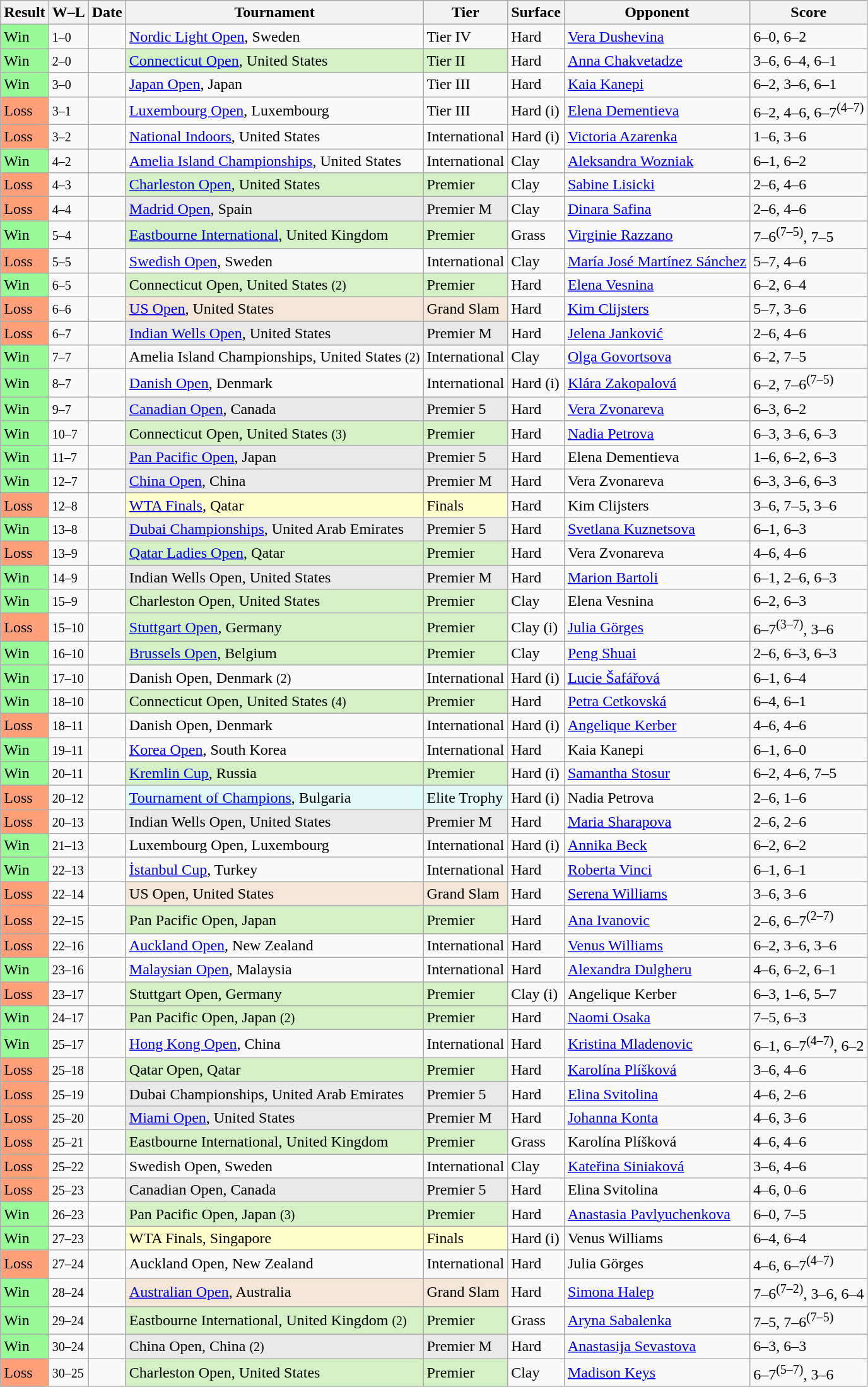<table class="sortable wikitable">
<tr>
<th>Result</th>
<th class="unsortable">W–L</th>
<th>Date</th>
<th>Tournament</th>
<th>Tier</th>
<th>Surface</th>
<th>Opponent</th>
<th class="unsortable">Score</th>
</tr>
<tr>
<td style="background:#98fb98;">Win</td>
<td><small>1–0</small></td>
<td><a href='#'></a></td>
<td><a href='#'>Nordic Light Open</a>, Sweden</td>
<td>Tier IV</td>
<td>Hard</td>
<td> <a href='#'>Vera Dushevina</a></td>
<td>6–0, 6–2</td>
</tr>
<tr>
<td style="background:#98fb98;">Win</td>
<td><small>2–0</small></td>
<td><a href='#'></a></td>
<td style="background:#d4f1c5;"><a href='#'>Connecticut Open</a>, United States</td>
<td style="background:#d4f1c5;">Tier II</td>
<td>Hard</td>
<td> <a href='#'>Anna Chakvetadze</a></td>
<td>3–6, 6–4, 6–1</td>
</tr>
<tr>
<td style="background:#98fb98;">Win</td>
<td><small>3–0</small></td>
<td><a href='#'></a></td>
<td><a href='#'>Japan Open</a>, Japan</td>
<td>Tier III</td>
<td>Hard</td>
<td> <a href='#'>Kaia Kanepi</a></td>
<td>6–2, 3–6, 6–1</td>
</tr>
<tr>
<td style="background:#ffa07a;">Loss</td>
<td><small>3–1</small></td>
<td><a href='#'></a></td>
<td><a href='#'>Luxembourg Open</a>, Luxembourg</td>
<td>Tier III</td>
<td>Hard (i)</td>
<td> <a href='#'>Elena Dementieva</a></td>
<td>6–2, 4–6, 6–7<sup>(4–7)</sup></td>
</tr>
<tr>
<td style="background:#ffa07a;">Loss</td>
<td><small>3–2</small></td>
<td><a href='#'></a></td>
<td><a href='#'>National Indoors</a>, United States</td>
<td>International</td>
<td>Hard (i)</td>
<td> <a href='#'>Victoria Azarenka</a></td>
<td>1–6, 3–6</td>
</tr>
<tr>
<td style="background:#98fb98;">Win</td>
<td><small>4–2</small></td>
<td><a href='#'></a></td>
<td><a href='#'>Amelia Island Championships</a>, United States</td>
<td>International</td>
<td>Clay</td>
<td> <a href='#'>Aleksandra Wozniak</a></td>
<td>6–1, 6–2</td>
</tr>
<tr>
<td style="background:#ffa07a;">Loss</td>
<td><small>4–3</small></td>
<td><a href='#'></a></td>
<td style="background:#d4f1c5;"><a href='#'>Charleston Open</a>, United States</td>
<td style="background:#d4f1c5;">Premier</td>
<td>Clay</td>
<td> <a href='#'>Sabine Lisicki</a></td>
<td>2–6, 4–6</td>
</tr>
<tr>
<td style="background:#ffa07a;">Loss</td>
<td><small>4–4</small></td>
<td><a href='#'></a></td>
<td style="background:#e9e9e9;"><a href='#'>Madrid Open</a>, Spain</td>
<td style="background:#e9e9e9;">Premier M</td>
<td>Clay</td>
<td> <a href='#'>Dinara Safina</a></td>
<td>2–6, 4–6</td>
</tr>
<tr>
<td style="background:#98fb98;">Win</td>
<td><small>5–4</small></td>
<td><a href='#'></a></td>
<td style="background:#d4f1c5;"><a href='#'>Eastbourne International</a>, United Kingdom</td>
<td style="background:#d4f1c5;">Premier</td>
<td>Grass</td>
<td> <a href='#'>Virginie Razzano</a></td>
<td>7–6<sup>(7–5)</sup>, 7–5</td>
</tr>
<tr>
<td style="background:#ffa07a;">Loss</td>
<td><small>5–5</small></td>
<td><a href='#'></a></td>
<td><a href='#'>Swedish Open</a>, Sweden</td>
<td>International</td>
<td>Clay</td>
<td> <a href='#'>María José Martínez Sánchez</a></td>
<td>5–7, 4–6</td>
</tr>
<tr>
<td style="background:#98fb98;">Win</td>
<td><small>6–5</small></td>
<td><a href='#'></a></td>
<td style="background:#d4f1c5;">Connecticut Open, United States <small>(2)</small></td>
<td style="background:#d4f1c5;">Premier</td>
<td>Hard</td>
<td> <a href='#'>Elena Vesnina</a></td>
<td>6–2, 6–4</td>
</tr>
<tr>
<td style="background:#ffa07a;">Loss</td>
<td><small>6–6</small></td>
<td><a href='#'></a></td>
<td style="background:#f3e6d7;"><a href='#'>US Open</a>, United States</td>
<td style="background:#f3e6d7;">Grand Slam</td>
<td>Hard</td>
<td> <a href='#'>Kim Clijsters</a></td>
<td>5–7, 3–6</td>
</tr>
<tr>
<td style="background:#ffa07a;">Loss</td>
<td><small>6–7</small></td>
<td><a href='#'></a></td>
<td style="background:#e9e9e9;"><a href='#'>Indian Wells Open</a>, United States</td>
<td style="background:#e9e9e9;">Premier M</td>
<td>Hard</td>
<td> <a href='#'>Jelena Janković</a></td>
<td>2–6, 4–6</td>
</tr>
<tr>
<td style="background:#98fb98;">Win</td>
<td><small>7–7</small></td>
<td><a href='#'></a></td>
<td>Amelia Island Championships, United States <small>(2)</small></td>
<td>International</td>
<td>Clay</td>
<td> <a href='#'>Olga Govortsova</a></td>
<td>6–2, 7–5</td>
</tr>
<tr>
<td style="background:#98fb98;">Win</td>
<td><small>8–7</small></td>
<td><a href='#'></a></td>
<td><a href='#'>Danish Open</a>, Denmark</td>
<td>International</td>
<td>Hard (i)</td>
<td> <a href='#'>Klára Zakopalová</a></td>
<td>6–2, 7–6<sup>(7–5)</sup></td>
</tr>
<tr>
<td style="background:#98fb98;">Win</td>
<td><small>9–7</small></td>
<td><a href='#'></a></td>
<td style="background:#e9e9e9;"><a href='#'>Canadian Open</a>, Canada</td>
<td style="background:#e9e9e9;">Premier 5</td>
<td>Hard</td>
<td> <a href='#'>Vera Zvonareva</a></td>
<td>6–3, 6–2</td>
</tr>
<tr>
<td style="background:#98fb98;">Win</td>
<td><small>10–7</small></td>
<td><a href='#'></a></td>
<td style="background:#d4f1c5;">Connecticut Open, United States <small>(3)</small></td>
<td style="background:#d4f1c5;">Premier</td>
<td>Hard</td>
<td> <a href='#'>Nadia Petrova</a></td>
<td>6–3, 3–6, 6–3</td>
</tr>
<tr>
<td style="background:#98fb98;">Win</td>
<td><small>11–7</small></td>
<td><a href='#'></a></td>
<td style="background:#e9e9e9;"><a href='#'>Pan Pacific Open</a>, Japan</td>
<td style="background:#e9e9e9;">Premier 5</td>
<td>Hard</td>
<td> Elena Dementieva</td>
<td>1–6, 6–2, 6–3</td>
</tr>
<tr>
<td style="background:#98fb98;">Win</td>
<td><small>12–7</small></td>
<td><a href='#'></a></td>
<td style="background:#e9e9e9;"><a href='#'>China Open</a>, China</td>
<td style="background:#e9e9e9;">Premier M</td>
<td>Hard</td>
<td> Vera Zvonareva</td>
<td>6–3, 3–6, 6–3</td>
</tr>
<tr>
<td style="background:#ffa07a;">Loss</td>
<td><small>12–8</small></td>
<td><a href='#'></a></td>
<td bgcolor=#FFFFCC><a href='#'>WTA Finals</a>, Qatar</td>
<td bgcolor=#FFFFCC>Finals</td>
<td>Hard</td>
<td> Kim Clijsters</td>
<td>3–6, 7–5, 3–6</td>
</tr>
<tr>
<td style="background:#98fb98;">Win</td>
<td><small>13–8</small></td>
<td><a href='#'></a></td>
<td style="background:#e9e9e9;"><a href='#'>Dubai Championships</a>, United Arab Emirates</td>
<td style="background:#e9e9e9;">Premier 5</td>
<td>Hard</td>
<td> <a href='#'>Svetlana Kuznetsova</a></td>
<td>6–1, 6–3</td>
</tr>
<tr>
<td style="background:#ffa07a;">Loss</td>
<td><small>13–9</small></td>
<td><a href='#'></a></td>
<td style="background:#d4f1c5;"><a href='#'>Qatar Ladies Open</a>, Qatar</td>
<td style="background:#d4f1c5;">Premier</td>
<td>Hard</td>
<td> Vera Zvonareva</td>
<td>4–6, 4–6</td>
</tr>
<tr>
<td style="background:#98fb98;">Win</td>
<td><small>14–9</small></td>
<td><a href='#'></a></td>
<td style="background:#e9e9e9;">Indian Wells Open, United States</td>
<td style="background:#e9e9e9;">Premier M</td>
<td>Hard</td>
<td> <a href='#'>Marion Bartoli</a></td>
<td>6–1, 2–6, 6–3</td>
</tr>
<tr>
<td style="background:#98fb98;">Win</td>
<td><small>15–9</small></td>
<td><a href='#'></a></td>
<td style="background:#d4f1c5;">Charleston Open, United States</td>
<td style="background:#d4f1c5;">Premier</td>
<td>Clay</td>
<td> Elena Vesnina</td>
<td>6–2, 6–3</td>
</tr>
<tr>
<td style="background:#ffa07a;">Loss</td>
<td><small>15–10</small></td>
<td><a href='#'></a></td>
<td style="background:#d4f1c5;"><a href='#'>Stuttgart Open</a>, Germany</td>
<td style="background:#d4f1c5;">Premier</td>
<td>Clay (i)</td>
<td> <a href='#'>Julia Görges</a></td>
<td>6–7<sup>(3–7)</sup>, 3–6</td>
</tr>
<tr>
<td style="background:#98fb98;">Win</td>
<td><small>16–10</small></td>
<td><a href='#'></a></td>
<td style="background:#d4f1c5;"><a href='#'>Brussels Open</a>, Belgium</td>
<td style="background:#d4f1c5;">Premier</td>
<td>Clay</td>
<td> <a href='#'>Peng Shuai</a></td>
<td>2–6, 6–3, 6–3</td>
</tr>
<tr>
<td style="background:#98fb98;">Win</td>
<td><small>17–10</small></td>
<td><a href='#'></a></td>
<td>Danish Open, Denmark <small>(2)</small></td>
<td>International</td>
<td>Hard (i)</td>
<td> <a href='#'>Lucie Šafářová</a></td>
<td>6–1, 6–4</td>
</tr>
<tr>
<td style="background:#98fb98;">Win</td>
<td><small>18–10</small></td>
<td><a href='#'></a></td>
<td style="background:#d4f1c5;">Connecticut Open, United States <small>(4)</small></td>
<td style="background:#d4f1c5;">Premier</td>
<td>Hard</td>
<td> <a href='#'>Petra Cetkovská</a></td>
<td>6–4, 6–1</td>
</tr>
<tr>
<td style="background:#ffa07a;">Loss</td>
<td><small>18–11</small></td>
<td><a href='#'></a></td>
<td>Danish Open, Denmark</td>
<td>International</td>
<td>Hard (i)</td>
<td> <a href='#'>Angelique Kerber</a></td>
<td>4–6, 4–6</td>
</tr>
<tr>
<td style="background:#98fb98;">Win</td>
<td><small>19–11</small></td>
<td><a href='#'></a></td>
<td><a href='#'>Korea Open</a>, South Korea</td>
<td>International</td>
<td>Hard</td>
<td> Kaia Kanepi</td>
<td>6–1, 6–0</td>
</tr>
<tr>
<td style="background:#98fb98;">Win</td>
<td><small>20–11</small></td>
<td><a href='#'></a></td>
<td style="background:#d4f1c5;"><a href='#'>Kremlin Cup</a>, Russia</td>
<td style="background:#d4f1c5;">Premier</td>
<td>Hard (i)</td>
<td> <a href='#'>Samantha Stosur</a></td>
<td>6–2, 4–6, 7–5</td>
</tr>
<tr>
<td style="background:#ffa07a;">Loss</td>
<td><small>20–12</small></td>
<td><a href='#'></a></td>
<td style="background:#e2faf7;"><a href='#'>Tournament of Champions</a>, Bulgaria</td>
<td style="background:#e2faf7;">Elite Trophy</td>
<td>Hard (i)</td>
<td> Nadia Petrova</td>
<td>2–6, 1–6</td>
</tr>
<tr>
<td style="background:#ffa07a;">Loss</td>
<td><small>20–13</small></td>
<td><a href='#'></a></td>
<td style="background:#e9e9e9;">Indian Wells Open, United States</td>
<td style="background:#e9e9e9;">Premier M</td>
<td>Hard</td>
<td> <a href='#'>Maria Sharapova</a></td>
<td>2–6, 2–6</td>
</tr>
<tr>
<td style="background:#98fb98;">Win</td>
<td><small>21–13</small></td>
<td><a href='#'></a></td>
<td>Luxembourg Open, Luxembourg</td>
<td>International</td>
<td>Hard (i)</td>
<td> <a href='#'>Annika Beck</a></td>
<td>6–2, 6–2</td>
</tr>
<tr>
<td style="background:#98fb98;">Win</td>
<td><small>22–13</small></td>
<td><a href='#'></a></td>
<td><a href='#'>İstanbul Cup</a>, Turkey</td>
<td>International</td>
<td>Hard</td>
<td> <a href='#'>Roberta Vinci</a></td>
<td>6–1, 6–1</td>
</tr>
<tr>
<td style="background:#ffa07a;">Loss</td>
<td><small>22–14</small></td>
<td><a href='#'></a></td>
<td style="background:#f3e6d7;">US Open, United States</td>
<td style="background:#f3e6d7;">Grand Slam</td>
<td>Hard</td>
<td> <a href='#'>Serena Williams</a></td>
<td>3–6, 3–6</td>
</tr>
<tr>
<td style="background:#ffa07a;">Loss</td>
<td><small>22–15</small></td>
<td><a href='#'></a></td>
<td style="background:#d4f1c5;">Pan Pacific Open, Japan</td>
<td style="background:#d4f1c5;">Premier</td>
<td>Hard</td>
<td> <a href='#'>Ana Ivanovic</a></td>
<td>2–6, 6–7<sup>(2–7)</sup></td>
</tr>
<tr>
<td style="background:#ffa07a;">Loss</td>
<td><small>22–16</small></td>
<td><a href='#'></a></td>
<td><a href='#'>Auckland Open</a>, New Zealand</td>
<td>International</td>
<td>Hard</td>
<td> <a href='#'>Venus Williams</a></td>
<td>6–2, 3–6, 3–6</td>
</tr>
<tr>
<td style="background:#98fb98;">Win</td>
<td><small>23–16</small></td>
<td><a href='#'></a></td>
<td><a href='#'>Malaysian Open</a>, Malaysia</td>
<td>International</td>
<td>Hard</td>
<td> <a href='#'>Alexandra Dulgheru</a></td>
<td>4–6, 6–2, 6–1</td>
</tr>
<tr>
<td style="background:#ffa07a;">Loss</td>
<td><small>23–17</small></td>
<td><a href='#'></a></td>
<td style="background:#d4f1c5;">Stuttgart Open, Germany</td>
<td style="background:#d4f1c5;">Premier</td>
<td>Clay (i)</td>
<td> Angelique Kerber</td>
<td>6–3, 1–6, 5–7</td>
</tr>
<tr>
<td style="background:#98fb98;">Win</td>
<td><small>24–17</small></td>
<td><a href='#'></a></td>
<td style="background:#d4f1c5;">Pan Pacific Open, Japan <small>(2)</small></td>
<td style="background:#d4f1c5;">Premier</td>
<td>Hard</td>
<td> <a href='#'>Naomi Osaka</a></td>
<td>7–5, 6–3</td>
</tr>
<tr>
<td style="background:#98fb98;">Win</td>
<td><small>25–17</small></td>
<td><a href='#'></a></td>
<td><a href='#'>Hong Kong Open</a>, China</td>
<td>International</td>
<td>Hard</td>
<td> <a href='#'>Kristina Mladenovic</a></td>
<td>6–1, 6–7<sup>(4–7)</sup>, 6–2</td>
</tr>
<tr>
<td style="background:#ffa07a;">Loss</td>
<td><small>25–18</small></td>
<td><a href='#'></a></td>
<td style="background:#d4f1c5;">Qatar Open, Qatar</td>
<td style="background:#d4f1c5;">Premier</td>
<td>Hard</td>
<td> <a href='#'>Karolína Plíšková</a></td>
<td>3–6, 4–6</td>
</tr>
<tr>
<td style="background:#ffa07a;">Loss</td>
<td><small>25–19</small></td>
<td><a href='#'></a></td>
<td style="background:#e9e9e9;">Dubai Championships, United Arab Emirates</td>
<td style="background:#e9e9e9;">Premier 5</td>
<td>Hard</td>
<td> <a href='#'>Elina Svitolina</a></td>
<td>4–6, 2–6</td>
</tr>
<tr>
<td style="background:#ffa07a;">Loss</td>
<td><small>25–20</small></td>
<td><a href='#'></a></td>
<td style="background:#e9e9e9;"><a href='#'>Miami Open</a>, United States</td>
<td style="background:#e9e9e9;">Premier M</td>
<td>Hard</td>
<td> <a href='#'>Johanna Konta</a></td>
<td>4–6, 3–6</td>
</tr>
<tr>
<td style="background:#ffa07a;">Loss</td>
<td><small>25–21</small></td>
<td><a href='#'></a></td>
<td style="background:#d4f1c5;">Eastbourne International, United Kingdom</td>
<td style="background:#d4f1c5;">Premier</td>
<td>Grass</td>
<td> Karolína Plíšková</td>
<td>4–6, 4–6</td>
</tr>
<tr>
<td style="background:#ffa07a;">Loss</td>
<td><small>25–22</small></td>
<td><a href='#'></a></td>
<td>Swedish Open, Sweden</td>
<td>International</td>
<td>Clay</td>
<td> <a href='#'>Kateřina Siniaková</a></td>
<td>3–6, 4–6</td>
</tr>
<tr>
<td style="background:#ffa07a;">Loss</td>
<td><small>25–23</small></td>
<td><a href='#'></a></td>
<td style="background:#e9e9e9;">Canadian Open, Canada</td>
<td style="background:#e9e9e9;">Premier 5</td>
<td>Hard</td>
<td> Elina Svitolina</td>
<td>4–6, 0–6</td>
</tr>
<tr>
<td style="background:#98fb98;">Win</td>
<td><small>26–23</small></td>
<td><a href='#'></a></td>
<td style="background:#d4f1c5;">Pan Pacific Open, Japan <small>(3)</small></td>
<td style="background:#d4f1c5;">Premier</td>
<td>Hard</td>
<td> <a href='#'>Anastasia Pavlyuchenkova</a></td>
<td>6–0, 7–5</td>
</tr>
<tr>
<td style="background:#98fb98;">Win</td>
<td><small>27–23</small></td>
<td><a href='#'></a></td>
<td bgcolor=#FFFFCC>WTA Finals, Singapore</td>
<td bgcolor=#FFFFCC>Finals</td>
<td>Hard (i)</td>
<td> Venus Williams</td>
<td>6–4, 6–4</td>
</tr>
<tr>
<td style="background:#ffa07a;">Loss</td>
<td><small>27–24</small></td>
<td><a href='#'></a></td>
<td>Auckland Open, New Zealand</td>
<td>International</td>
<td>Hard</td>
<td> Julia Görges</td>
<td>4–6, 6–7<sup>(4–7)</sup></td>
</tr>
<tr>
<td style="background:#98fb98;">Win</td>
<td><small>28–24</small></td>
<td><a href='#'></a></td>
<td style="background:#f3e6d7;"><a href='#'>Australian Open</a>, Australia</td>
<td style="background:#f3e6d7;">Grand Slam</td>
<td>Hard</td>
<td> <a href='#'>Simona Halep</a></td>
<td>7–6<sup>(7–2)</sup>, 3–6, 6–4</td>
</tr>
<tr>
<td style="background:#98fb98;">Win</td>
<td><small>29–24</small></td>
<td><a href='#'></a></td>
<td style="background:#d4f1c5;">Eastbourne International, United Kingdom <small>(2)</small></td>
<td style="background:#d4f1c5;">Premier</td>
<td>Grass</td>
<td> <a href='#'>Aryna Sabalenka</a></td>
<td>7–5, 7–6<sup>(7–5)</sup></td>
</tr>
<tr>
<td style="background:#98fb98;">Win</td>
<td><small>30–24</small></td>
<td><a href='#'></a></td>
<td style="background:#e9e9e9;">China Open, China <small>(2)</small></td>
<td style="background:#e9e9e9;">Premier M</td>
<td>Hard</td>
<td> <a href='#'>Anastasija Sevastova</a></td>
<td>6–3, 6–3</td>
</tr>
<tr>
<td style="background:#ffa07a;">Loss</td>
<td><small>30–25</small></td>
<td><a href='#'></a></td>
<td style="background:#d4f1c5;">Charleston Open, United States</td>
<td style="background:#d4f1c5;">Premier</td>
<td>Clay</td>
<td> <a href='#'>Madison Keys</a></td>
<td>6–7<sup>(5–7)</sup>, 3–6</td>
</tr>
</table>
